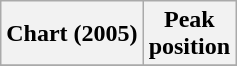<table class="wikitable sortable">
<tr>
<th align="left">Chart (2005)</th>
<th align="center">Peak<br>position</th>
</tr>
<tr>
</tr>
</table>
